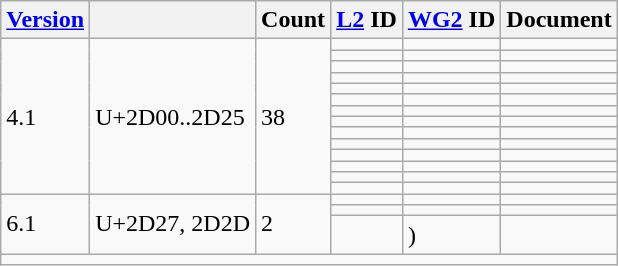<table class="wikitable collapsible sticky-header">
<tr>
<th><a href='#'>Version</a></th>
<th></th>
<th>Count</th>
<th><a href='#'>L2</a> ID</th>
<th><a href='#'>WG2</a> ID</th>
<th>Document</th>
</tr>
<tr>
<td rowspan="14">4.1</td>
<td rowspan="14">U+2D00..2D25</td>
<td rowspan="14">38</td>
<td></td>
<td></td>
<td></td>
</tr>
<tr>
<td></td>
<td></td>
<td></td>
</tr>
<tr>
<td></td>
<td></td>
<td></td>
</tr>
<tr>
<td></td>
<td></td>
<td></td>
</tr>
<tr>
<td></td>
<td></td>
<td></td>
</tr>
<tr>
<td></td>
<td></td>
<td></td>
</tr>
<tr>
<td></td>
<td></td>
<td></td>
</tr>
<tr>
<td></td>
<td></td>
<td></td>
</tr>
<tr>
<td></td>
<td></td>
<td></td>
</tr>
<tr>
<td></td>
<td></td>
<td></td>
</tr>
<tr>
<td></td>
<td></td>
<td></td>
</tr>
<tr>
<td></td>
<td></td>
<td></td>
</tr>
<tr>
<td></td>
<td></td>
<td></td>
</tr>
<tr>
<td></td>
<td></td>
<td></td>
</tr>
<tr>
<td rowspan="3">6.1</td>
<td rowspan="3">U+2D27, 2D2D</td>
<td rowspan="3">2</td>
<td></td>
<td></td>
<td></td>
</tr>
<tr>
<td></td>
<td></td>
<td></td>
</tr>
<tr>
<td></td>
<td> )</td>
<td></td>
</tr>
<tr class="sortbottom">
<td colspan="6"></td>
</tr>
</table>
